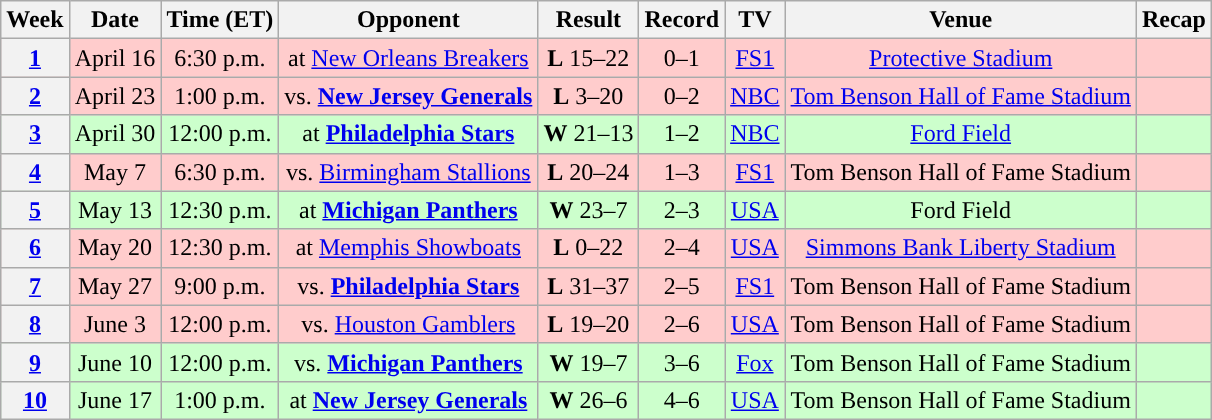<table class="wikitable" style="text-align:center">
<tr>
<th>Week</th>
<th>Date</th>
<th>Time (ET)</th>
<th>Opponent</th>
<th>Result</th>
<th>Record</th>
<th>TV</th>
<th>Venue</th>
<th>Recap</th>
</tr>
<tr style="background:#ffcccc">
<th><a href='#'>1</a></th>
<td>April 16</td>
<td>6:30 p.m.</td>
<td>at <a href='#'>New Orleans Breakers</a></td>
<td><strong>L</strong> 15–22</td>
<td>0–1</td>
<td><a href='#'>FS1</a></td>
<td><a href='#'>Protective Stadium</a></td>
<td></td>
</tr>
<tr style="background:#ffcccc">
<th><a href='#'>2</a></th>
<td>April 23</td>
<td>1:00 p.m.</td>
<td>vs. <strong><a href='#'>New Jersey Generals</a></strong></td>
<td><strong>L</strong> 3–20</td>
<td>0–2</td>
<td><a href='#'>NBC</a></td>
<td><a href='#'>Tom Benson Hall of Fame Stadium</a></td>
<td></td>
</tr>
<tr style="background:#ccffcc">
<th><a href='#'>3</a></th>
<td>April 30</td>
<td>12:00 p.m.</td>
<td>at <strong><a href='#'>Philadelphia Stars</a></strong></td>
<td><strong>W</strong> 21–13</td>
<td>1–2</td>
<td><a href='#'>NBC</a></td>
<td><a href='#'>Ford Field</a></td>
<td></td>
</tr>
<tr style="background:#ffcccc">
<th><a href='#'>4</a></th>
<td>May 7</td>
<td>6:30 p.m.</td>
<td>vs. <a href='#'>Birmingham Stallions</a></td>
<td><strong>L</strong> 20–24</td>
<td>1–3</td>
<td><a href='#'>FS1</a></td>
<td>Tom Benson Hall of Fame Stadium</td>
<td></td>
</tr>
<tr style="background:#ccffcc">
<th><a href='#'>5</a></th>
<td>May 13</td>
<td>12:30 p.m.</td>
<td>at <strong><a href='#'>Michigan Panthers</a></strong></td>
<td><strong>W</strong> 23–7</td>
<td>2–3</td>
<td><a href='#'>USA</a></td>
<td>Ford Field</td>
<td></td>
</tr>
<tr style="background:#ffcccc">
<th><a href='#'>6</a></th>
<td>May 20</td>
<td>12:30 p.m.</td>
<td>at <a href='#'>Memphis Showboats</a></td>
<td><strong>L</strong> 0–22</td>
<td>2–4</td>
<td><a href='#'>USA</a></td>
<td><a href='#'>Simmons Bank Liberty Stadium</a></td>
<td></td>
</tr>
<tr style="background:#ffcccc">
<th><a href='#'>7</a></th>
<td>May 27</td>
<td>9:00 p.m.</td>
<td>vs. <strong><a href='#'>Philadelphia Stars</a></strong></td>
<td><strong>L</strong> 31–37</td>
<td>2–5</td>
<td><a href='#'>FS1</a></td>
<td>Tom Benson Hall of Fame Stadium</td>
<td></td>
</tr>
<tr style="background:#ffcccc">
<th><a href='#'>8</a></th>
<td>June 3</td>
<td>12:00 p.m.</td>
<td>vs. <a href='#'>Houston Gamblers</a></td>
<td><strong>L</strong> 19–20</td>
<td>2–6</td>
<td><a href='#'>USA</a></td>
<td>Tom Benson Hall of Fame Stadium</td>
<td></td>
</tr>
<tr style="background:#ccffcc">
<th><a href='#'>9</a></th>
<td>June 10</td>
<td>12:00 p.m.</td>
<td>vs. <strong><a href='#'>Michigan Panthers</a></strong></td>
<td><strong>W</strong> 19–7</td>
<td>3–6</td>
<td><a href='#'>Fox</a></td>
<td>Tom Benson Hall of Fame Stadium</td>
<td></td>
</tr>
<tr style="background:#ccffcc">
<th><a href='#'>10</a></th>
<td>June 17</td>
<td>1:00 p.m.</td>
<td>at <strong><a href='#'>New Jersey Generals</a></strong></td>
<td><strong>W</strong> 26–6</td>
<td>4–6</td>
<td><a href='#'>USA</a></td>
<td>Tom Benson Hall of Fame Stadium</td>
<td></td>
</tr>
</table>
